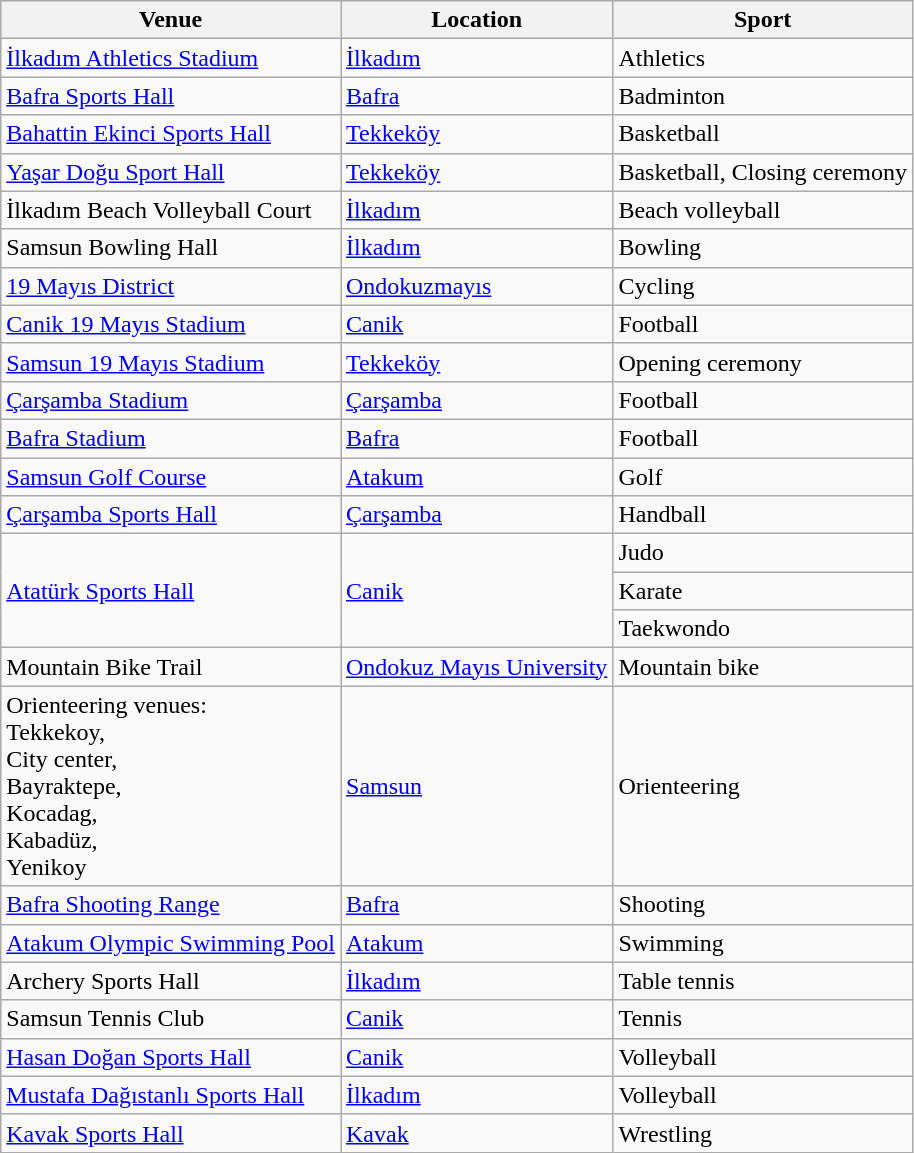<table class="wikitable sortable">
<tr>
<th>Venue</th>
<th>Location</th>
<th>Sport</th>
</tr>
<tr>
<td><a href='#'>İlkadım Athletics Stadium</a></td>
<td><a href='#'>İlkadım</a></td>
<td>Athletics</td>
</tr>
<tr>
<td><a href='#'>Bafra Sports Hall</a></td>
<td><a href='#'>Bafra</a></td>
<td>Badminton</td>
</tr>
<tr>
<td><a href='#'>Bahattin Ekinci Sports Hall</a></td>
<td><a href='#'>Tekkeköy</a></td>
<td>Basketball</td>
</tr>
<tr>
<td><a href='#'>Yaşar Doğu Sport Hall</a></td>
<td><a href='#'>Tekkeköy</a></td>
<td>Basketball, Closing ceremony</td>
</tr>
<tr>
<td>İlkadım Beach Volleyball Court</td>
<td><a href='#'>İlkadım</a></td>
<td>Beach volleyball</td>
</tr>
<tr>
<td>Samsun Bowling Hall</td>
<td><a href='#'>İlkadım</a></td>
<td>Bowling</td>
</tr>
<tr>
<td><a href='#'>19 Mayıs District</a></td>
<td><a href='#'>Ondokuzmayıs</a></td>
<td>Cycling</td>
</tr>
<tr>
<td><a href='#'>Canik 19 Mayıs Stadium</a></td>
<td><a href='#'>Canik</a></td>
<td>Football</td>
</tr>
<tr>
<td><a href='#'>Samsun 19 Mayıs Stadium</a></td>
<td><a href='#'>Tekkeköy</a></td>
<td>Opening ceremony</td>
</tr>
<tr>
<td><a href='#'>Çarşamba Stadium</a></td>
<td><a href='#'>Çarşamba</a></td>
<td>Football</td>
</tr>
<tr>
<td><a href='#'>Bafra Stadium</a></td>
<td><a href='#'>Bafra</a></td>
<td>Football</td>
</tr>
<tr>
<td><a href='#'>Samsun Golf Course</a></td>
<td><a href='#'>Atakum</a></td>
<td>Golf</td>
</tr>
<tr>
<td><a href='#'>Çarşamba Sports Hall</a></td>
<td><a href='#'>Çarşamba</a></td>
<td>Handball</td>
</tr>
<tr>
<td rowspan=3><a href='#'>Atatürk Sports Hall</a></td>
<td rowspan=3><a href='#'>Canik</a></td>
<td>Judo</td>
</tr>
<tr>
<td>Karate</td>
</tr>
<tr>
<td>Taekwondo</td>
</tr>
<tr>
<td>Mountain Bike Trail</td>
<td><a href='#'>Ondokuz Mayıs University</a></td>
<td>Mountain bike</td>
</tr>
<tr>
<td>Orienteering venues:<br>Tekkekoy,<br>City center,<br>Bayraktepe,<br>Kocadag,<br>Kabadüz,<br>Yenikoy</td>
<td><a href='#'>Samsun</a></td>
<td>Orienteering</td>
</tr>
<tr>
<td><a href='#'>Bafra Shooting Range</a></td>
<td><a href='#'>Bafra</a></td>
<td>Shooting</td>
</tr>
<tr>
<td><a href='#'>Atakum Olympic Swimming Pool</a></td>
<td><a href='#'>Atakum</a></td>
<td>Swimming</td>
</tr>
<tr>
<td>Archery Sports Hall</td>
<td><a href='#'>İlkadım</a></td>
<td>Table tennis</td>
</tr>
<tr>
<td>Samsun Tennis Club</td>
<td><a href='#'>Canik</a></td>
<td>Tennis</td>
</tr>
<tr>
<td><a href='#'>Hasan Doğan Sports Hall</a></td>
<td><a href='#'>Canik</a></td>
<td>Volleyball</td>
</tr>
<tr>
<td><a href='#'>Mustafa Dağıstanlı Sports Hall</a></td>
<td><a href='#'>İlkadım</a></td>
<td>Volleyball</td>
</tr>
<tr>
<td><a href='#'>Kavak Sports Hall</a></td>
<td><a href='#'>Kavak</a></td>
<td>Wrestling</td>
</tr>
</table>
